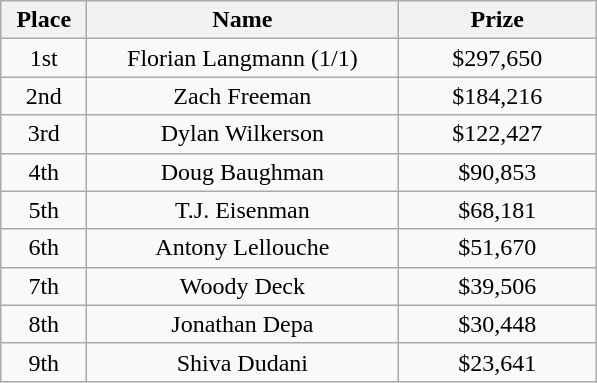<table class="wikitable">
<tr>
<th width="50">Place</th>
<th width="200">Name</th>
<th width="125">Prize</th>
</tr>
<tr>
<td align = "center">1st</td>
<td align = "center">Florian Langmann (1/1)</td>
<td align = "center">$297,650</td>
</tr>
<tr>
<td align = "center">2nd</td>
<td align = "center">Zach Freeman</td>
<td align = "center">$184,216</td>
</tr>
<tr>
<td align = "center">3rd</td>
<td align = "center">Dylan Wilkerson</td>
<td align = "center">$122,427</td>
</tr>
<tr>
<td align = "center">4th</td>
<td align = "center">Doug Baughman</td>
<td align = "center">$90,853</td>
</tr>
<tr>
<td align = "center">5th</td>
<td align = "center">T.J. Eisenman</td>
<td align = "center">$68,181</td>
</tr>
<tr>
<td align = "center">6th</td>
<td align = "center">Antony Lellouche</td>
<td align = "center">$51,670</td>
</tr>
<tr>
<td align = "center">7th</td>
<td align = "center">Woody Deck</td>
<td align = "center">$39,506</td>
</tr>
<tr>
<td align = "center">8th</td>
<td align = "center">Jonathan Depa</td>
<td align = "center">$30,448</td>
</tr>
<tr>
<td align = "center">9th</td>
<td align = "center">Shiva Dudani</td>
<td align = "center">$23,641</td>
</tr>
</table>
